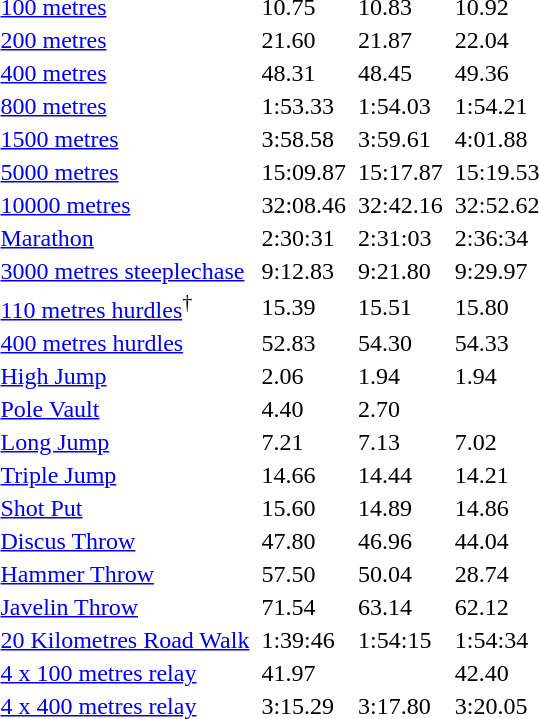<table>
<tr>
<td><a href='#'>100 metres</a></td>
<td></td>
<td>10.75</td>
<td></td>
<td>10.83</td>
<td></td>
<td>10.92</td>
</tr>
<tr>
<td><a href='#'>200 metres</a></td>
<td></td>
<td>21.60</td>
<td></td>
<td>21.87</td>
<td></td>
<td>22.04</td>
</tr>
<tr>
<td><a href='#'>400 metres</a></td>
<td></td>
<td>48.31</td>
<td></td>
<td>48.45</td>
<td></td>
<td>49.36</td>
</tr>
<tr>
<td><a href='#'>800 metres</a></td>
<td></td>
<td>1:53.33</td>
<td></td>
<td>1:54.03</td>
<td></td>
<td>1:54.21</td>
</tr>
<tr>
<td><a href='#'>1500 metres</a></td>
<td></td>
<td>3:58.58</td>
<td></td>
<td>3:59.61</td>
<td></td>
<td>4:01.88</td>
</tr>
<tr>
<td><a href='#'>5000 metres</a></td>
<td></td>
<td>15:09.87</td>
<td></td>
<td>15:17.87</td>
<td></td>
<td>15:19.53</td>
</tr>
<tr>
<td><a href='#'>10000 metres</a></td>
<td></td>
<td>32:08.46</td>
<td></td>
<td>32:42.16</td>
<td></td>
<td>32:52.62</td>
</tr>
<tr>
<td><a href='#'>Marathon</a></td>
<td></td>
<td>2:30:31</td>
<td></td>
<td>2:31:03</td>
<td></td>
<td>2:36:34</td>
</tr>
<tr>
<td><a href='#'>3000 metres steeplechase</a></td>
<td></td>
<td>9:12.83</td>
<td></td>
<td>9:21.80</td>
<td></td>
<td>9:29.97</td>
</tr>
<tr>
<td><a href='#'>110 metres hurdles</a><sup>†</sup></td>
<td></td>
<td>15.39</td>
<td></td>
<td>15.51</td>
<td></td>
<td>15.80</td>
</tr>
<tr>
<td><a href='#'>400 metres hurdles</a></td>
<td></td>
<td>52.83</td>
<td></td>
<td>54.30</td>
<td></td>
<td>54.33</td>
</tr>
<tr>
<td><a href='#'>High Jump</a></td>
<td></td>
<td>2.06</td>
<td></td>
<td>1.94</td>
<td></td>
<td>1.94</td>
</tr>
<tr>
<td><a href='#'>Pole Vault</a></td>
<td></td>
<td>4.40</td>
<td> <br> </td>
<td>2.70</td>
<td></td>
<td></td>
</tr>
<tr>
<td><a href='#'>Long Jump</a></td>
<td></td>
<td>7.21</td>
<td></td>
<td>7.13</td>
<td></td>
<td>7.02</td>
</tr>
<tr>
<td><a href='#'>Triple Jump</a></td>
<td></td>
<td>14.66</td>
<td></td>
<td>14.44</td>
<td></td>
<td>14.21</td>
</tr>
<tr>
<td><a href='#'>Shot Put</a></td>
<td></td>
<td>15.60</td>
<td></td>
<td>14.89</td>
<td></td>
<td>14.86</td>
</tr>
<tr>
<td><a href='#'>Discus Throw</a></td>
<td></td>
<td>47.80</td>
<td></td>
<td>46.96</td>
<td></td>
<td>44.04</td>
</tr>
<tr>
<td><a href='#'>Hammer Throw</a></td>
<td></td>
<td>57.50</td>
<td></td>
<td>50.04</td>
<td></td>
<td>28.74</td>
</tr>
<tr>
<td><a href='#'>Javelin Throw</a></td>
<td></td>
<td>71.54</td>
<td></td>
<td>63.14</td>
<td></td>
<td>62.12</td>
</tr>
<tr>
<td><a href='#'>20 Kilometres Road Walk</a></td>
<td></td>
<td>1:39:46</td>
<td></td>
<td>1:54:15</td>
<td></td>
<td>1:54:34</td>
</tr>
<tr>
<td><a href='#'>4 x 100 metres relay</a></td>
<td> <br> </td>
<td>41.97</td>
<td></td>
<td></td>
<td></td>
<td>42.40</td>
</tr>
<tr>
<td><a href='#'>4 x 400 metres relay</a></td>
<td></td>
<td>3:15.29</td>
<td></td>
<td>3:17.80</td>
<td></td>
<td>3:20.05</td>
</tr>
</table>
